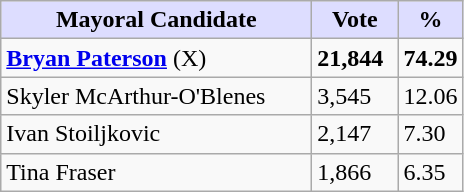<table class="wikitable sortable">
<tr>
<th style="background:#ddf; width:200px;">Mayoral Candidate</th>
<th style="background:#ddf; width:50px;">Vote</th>
<th style="background:#ddf; width:30px;">%</th>
</tr>
<tr>
<td><strong><a href='#'>Bryan Paterson</a></strong> (X)</td>
<td><strong>21,844</strong></td>
<td><strong>74.29</strong></td>
</tr>
<tr>
<td>Skyler McArthur-O'Blenes</td>
<td>3,545</td>
<td>12.06</td>
</tr>
<tr>
<td>Ivan Stoiljkovic</td>
<td>2,147</td>
<td>7.30</td>
</tr>
<tr>
<td>Tina Fraser</td>
<td>1,866</td>
<td>6.35</td>
</tr>
</table>
